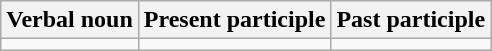<table class="wikitable">
<tr>
<th>Verbal noun</th>
<th>Present participle</th>
<th>Past participle</th>
</tr>
<tr>
<td></td>
<td></td>
<td></td>
</tr>
</table>
